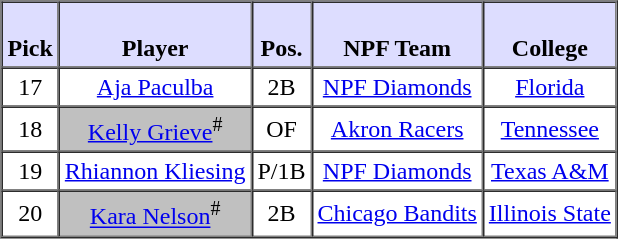<table style="text-align: center" border="1" cellpadding="3" cellspacing="0">
<tr>
<th style="background:#ddf;"><br>Pick</th>
<th style="background:#ddf;"><br>Player</th>
<th style="background:#ddf;"><br>Pos.</th>
<th style="background:#ddf;"><br>NPF Team</th>
<th style="background:#ddf;"><br>College</th>
</tr>
<tr>
<td>17</td>
<td><a href='#'>Aja Paculba</a></td>
<td>2B</td>
<td><a href='#'>NPF Diamonds</a></td>
<td><a href='#'>Florida</a></td>
</tr>
<tr>
<td>18</td>
<td style="background:#C0C0C0;"><a href='#'>Kelly Grieve</a><sup>#</sup></td>
<td>OF</td>
<td><a href='#'>Akron Racers</a></td>
<td><a href='#'>Tennessee</a></td>
</tr>
<tr>
<td>19</td>
<td><a href='#'>Rhiannon Kliesing</a></td>
<td>P/1B</td>
<td><a href='#'>NPF Diamonds</a></td>
<td><a href='#'>Texas A&M</a></td>
</tr>
<tr>
<td>20</td>
<td style="background:#C0C0C0;"><a href='#'>Kara Nelson</a><sup>#</sup></td>
<td>2B</td>
<td><a href='#'>Chicago Bandits</a></td>
<td><a href='#'>Illinois State</a></td>
</tr>
</table>
